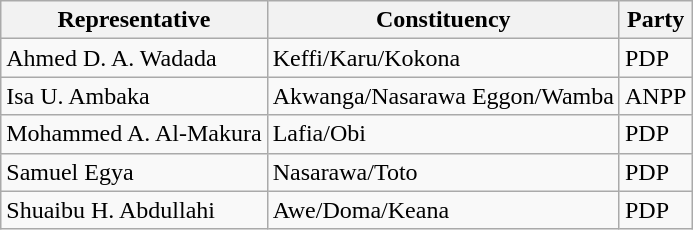<table class="wikitable" border="1">
<tr>
<th>Representative</th>
<th>Constituency</th>
<th>Party</th>
</tr>
<tr>
<td>Ahmed D. A. Wadada</td>
<td>Keffi/Karu/Kokona</td>
<td>PDP</td>
</tr>
<tr>
<td>Isa U. Ambaka</td>
<td>Akwanga/Nasarawa Eggon/Wamba</td>
<td>ANPP</td>
</tr>
<tr>
<td>Mohammed A. Al-Makura</td>
<td>Lafia/Obi</td>
<td>PDP</td>
</tr>
<tr>
<td>Samuel Egya</td>
<td>Nasarawa/Toto</td>
<td>PDP</td>
</tr>
<tr>
<td>Shuaibu H. Abdullahi</td>
<td>Awe/Doma/Keana</td>
<td>PDP</td>
</tr>
</table>
